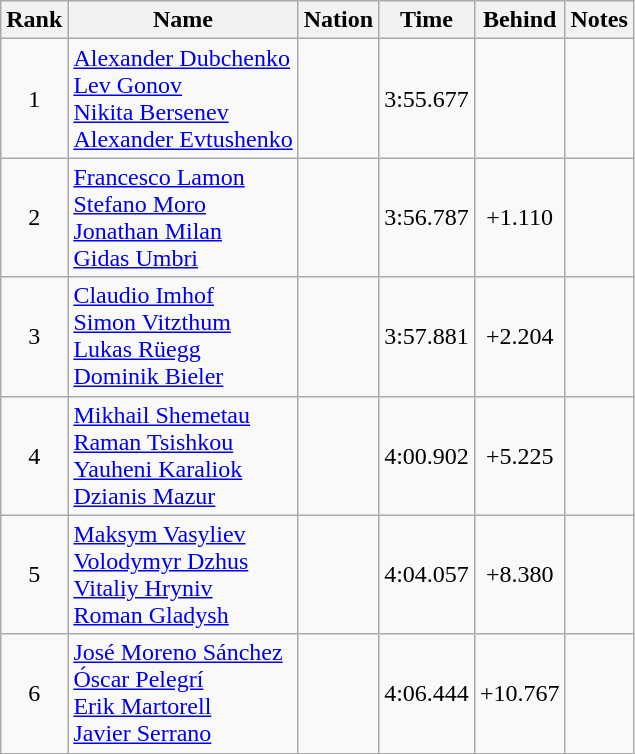<table class="wikitable sortable" style="text-align:center">
<tr>
<th>Rank</th>
<th>Name</th>
<th>Nation</th>
<th>Time</th>
<th>Behind</th>
<th>Notes</th>
</tr>
<tr>
<td>1</td>
<td align=left><a href='#'>Alexander Dubchenko</a><br><a href='#'>Lev Gonov</a><br><a href='#'>Nikita Bersenev</a><br><a href='#'>Alexander Evtushenko</a></td>
<td align=left></td>
<td>3:55.677</td>
<td></td>
<td></td>
</tr>
<tr>
<td>2</td>
<td align=left><a href='#'>Francesco Lamon</a><br><a href='#'>Stefano Moro</a><br><a href='#'>Jonathan Milan</a><br><a href='#'>Gidas Umbri</a></td>
<td align=left></td>
<td>3:56.787</td>
<td>+1.110</td>
<td></td>
</tr>
<tr>
<td>3</td>
<td align=left><a href='#'>Claudio Imhof</a><br><a href='#'>Simon Vitzthum</a><br><a href='#'>Lukas Rüegg</a><br><a href='#'>Dominik Bieler</a></td>
<td align=left></td>
<td>3:57.881</td>
<td>+2.204</td>
<td></td>
</tr>
<tr>
<td>4</td>
<td align=left><a href='#'>Mikhail Shemetau</a><br><a href='#'>Raman Tsishkou</a><br><a href='#'>Yauheni Karaliok</a><br><a href='#'>Dzianis Mazur</a></td>
<td align=left></td>
<td>4:00.902</td>
<td>+5.225</td>
<td></td>
</tr>
<tr>
<td>5</td>
<td align=left><a href='#'>Maksym Vasyliev</a><br><a href='#'>Volodymyr Dzhus</a><br><a href='#'>Vitaliy Hryniv</a><br><a href='#'>Roman Gladysh</a></td>
<td align=left></td>
<td>4:04.057</td>
<td>+8.380</td>
<td></td>
</tr>
<tr>
<td>6</td>
<td align=left><a href='#'>José Moreno Sánchez</a><br><a href='#'>Óscar Pelegrí</a><br><a href='#'>Erik Martorell</a><br><a href='#'>Javier Serrano</a></td>
<td align=left></td>
<td>4:06.444</td>
<td>+10.767</td>
<td></td>
</tr>
</table>
